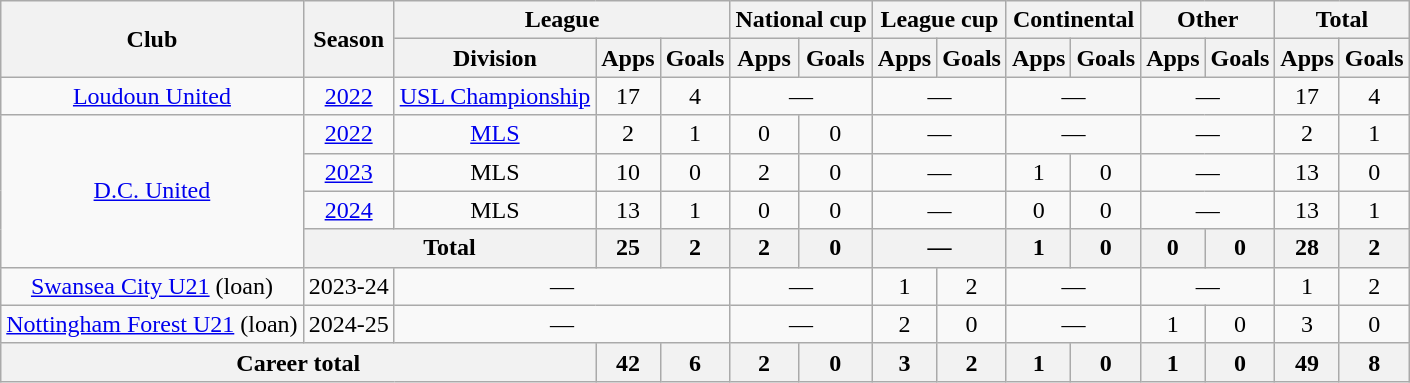<table class="wikitable" style="text-align:center">
<tr>
<th rowspan="2">Club</th>
<th rowspan="2">Season</th>
<th colspan="3">League</th>
<th colspan="2">National cup</th>
<th colspan="2">League cup</th>
<th colspan="2">Continental</th>
<th colspan="2">Other</th>
<th colspan="2">Total</th>
</tr>
<tr>
<th>Division</th>
<th>Apps</th>
<th>Goals</th>
<th>Apps</th>
<th>Goals</th>
<th>Apps</th>
<th>Goals</th>
<th>Apps</th>
<th>Goals</th>
<th>Apps</th>
<th>Goals</th>
<th>Apps</th>
<th>Goals</th>
</tr>
<tr>
<td><a href='#'>Loudoun United</a></td>
<td><a href='#'>2022</a></td>
<td><a href='#'>USL Championship</a></td>
<td>17</td>
<td>4</td>
<td colspan="2">—</td>
<td colspan="2">—</td>
<td colspan="2">—</td>
<td colspan="2">—</td>
<td>17</td>
<td>4</td>
</tr>
<tr>
<td rowspan="4"><a href='#'>D.C. United</a></td>
<td><a href='#'>2022</a></td>
<td><a href='#'>MLS</a></td>
<td>2</td>
<td>1</td>
<td>0</td>
<td>0</td>
<td colspan="2">—</td>
<td colspan="2">—</td>
<td colspan="2">—</td>
<td>2</td>
<td>1</td>
</tr>
<tr>
<td><a href='#'>2023</a></td>
<td>MLS</td>
<td>10</td>
<td>0</td>
<td>2</td>
<td>0</td>
<td colspan="2">—</td>
<td>1</td>
<td>0</td>
<td colspan="2">—</td>
<td>13</td>
<td>0</td>
</tr>
<tr>
<td><a href='#'>2024</a></td>
<td>MLS</td>
<td>13</td>
<td>1</td>
<td>0</td>
<td>0</td>
<td colspan="2">—</td>
<td>0</td>
<td>0</td>
<td colspan="2">—</td>
<td>13</td>
<td>1</td>
</tr>
<tr>
<th colspan="2">Total</th>
<th>25</th>
<th>2</th>
<th>2</th>
<th>0</th>
<th colspan="2">—</th>
<th>1</th>
<th>0</th>
<th>0</th>
<th>0</th>
<th>28</th>
<th>2</th>
</tr>
<tr>
<td><a href='#'>Swansea City U21</a> (loan)</td>
<td>2023-24</td>
<td colspan="3">—</td>
<td colspan="2">—</td>
<td>1</td>
<td>2</td>
<td colspan="2">—</td>
<td colspan="2">—</td>
<td>1</td>
<td>2</td>
</tr>
<tr>
<td><a href='#'>Nottingham Forest U21</a> (loan)</td>
<td>2024-25</td>
<td colspan="3">—</td>
<td colspan="2">—</td>
<td>2</td>
<td>0</td>
<td colspan="2">—</td>
<td>1</td>
<td>0</td>
<td>3</td>
<td>0</td>
</tr>
<tr>
<th colspan="3">Career total</th>
<th>42</th>
<th>6</th>
<th>2</th>
<th>0</th>
<th>3</th>
<th>2</th>
<th>1</th>
<th>0</th>
<th>1</th>
<th>0</th>
<th>49</th>
<th>8</th>
</tr>
</table>
